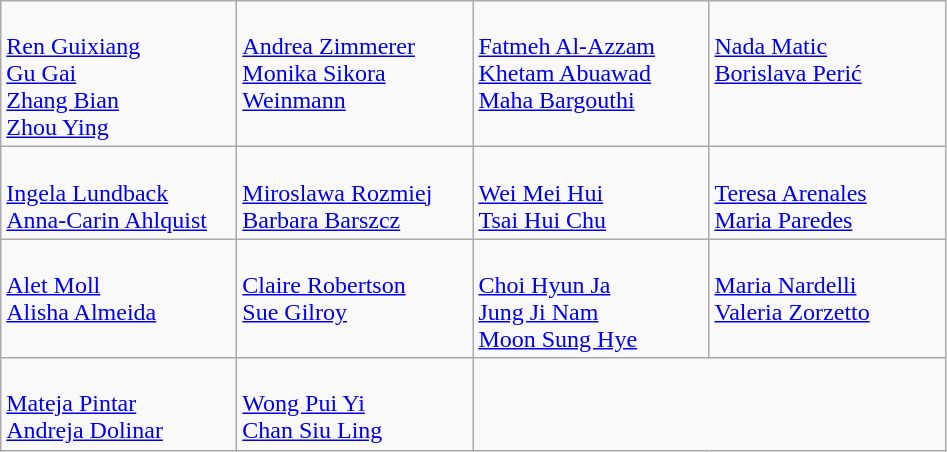<table class="wikitable">
<tr>
<td style="vertical-align:top; width:150px"><br><a href='#'>Ren Guixiang</a><br><a href='#'>Gu Gai</a><br><a href='#'>Zhang Bian</a><br><a href='#'>Zhou Ying</a></td>
<td style="vertical-align:top; width:150px"><br><a href='#'>Andrea Zimmerer</a><br><a href='#'>Monika Sikora Weinmann</a></td>
<td style="vertical-align:top; width:150px"><br><a href='#'>Fatmeh Al-Azzam</a><br><a href='#'>Khetam Abuawad</a><br><a href='#'>Maha Bargouthi</a></td>
<td style="vertical-align:top; width:150px"><br><a href='#'>Nada Matic</a><br><a href='#'>Borislava Perić</a></td>
</tr>
<tr>
<td style="vertical-align:top; width:150px"><br><a href='#'>Ingela Lundback</a><br><a href='#'>Anna-Carin Ahlquist</a></td>
<td style="vertical-align:top; width:150px"><br><a href='#'>Miroslawa Rozmiej</a><br><a href='#'>Barbara Barszcz</a></td>
<td style="vertical-align:top; width:150px"><br><a href='#'>Wei Mei Hui</a><br><a href='#'>Tsai Hui Chu</a></td>
<td style="vertical-align:top; width:150px"><br><a href='#'>Teresa Arenales</a><br><a href='#'>Maria Paredes</a></td>
</tr>
<tr>
<td style="vertical-align:top; width:150px"><br><a href='#'>Alet Moll</a><br><a href='#'>Alisha Almeida</a></td>
<td style="vertical-align:top; width:150px"><br><a href='#'>Claire Robertson</a><br><a href='#'>Sue Gilroy</a></td>
<td style="vertical-align:top; width:150px"><br><a href='#'>Choi Hyun Ja</a><br><a href='#'>Jung Ji Nam</a><br><a href='#'>Moon Sung Hye</a></td>
<td style="vertical-align:top; width:150px"><br><a href='#'>Maria Nardelli</a><br><a href='#'>Valeria Zorzetto</a></td>
</tr>
<tr>
<td style="vertical-align:top; width:150px"><br><a href='#'>Mateja Pintar</a><br><a href='#'>Andreja Dolinar</a></td>
<td style="vertical-align:top; width:150px"><br><a href='#'>Wong Pui Yi</a><br><a href='#'>Chan Siu Ling</a></td>
</tr>
</table>
